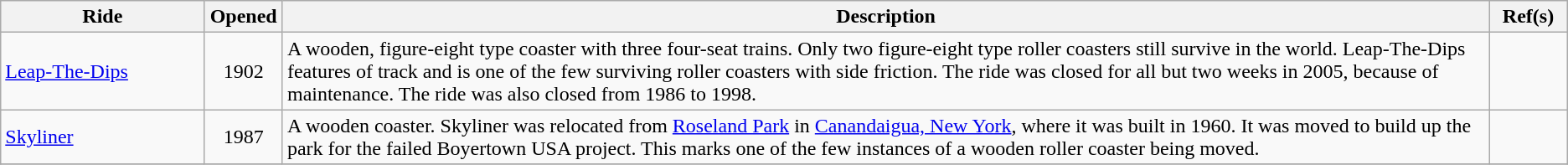<table class="wikitable">
<tr>
<th style="width:13%">Ride</th>
<th style="width:5%">Opened</th>
<th>Description</th>
<th style="width:5%">Ref(s)</th>
</tr>
<tr>
<td><a href='#'>Leap-The-Dips</a></td>
<td align=center>1902</td>
<td>A wooden, figure-eight type coaster with three four-seat trains. Only two figure-eight type roller coasters still survive in the world. Leap-The-Dips features  of track and is one of the few surviving roller coasters with side friction. The ride was closed for all but two weeks in 2005, because of maintenance. The ride was also closed from 1986 to 1998.</td>
<td></td>
</tr>
<tr>
<td><a href='#'>Skyliner</a></td>
<td align=center>1987</td>
<td>A wooden coaster. Skyliner was relocated from <a href='#'>Roseland Park</a> in <a href='#'>Canandaigua, New York</a>, where it was built in 1960. It was moved to build up the park for the failed Boyertown USA project. This marks one of the few instances of a wooden roller coaster being moved.</td>
<td></td>
</tr>
<tr>
</tr>
</table>
